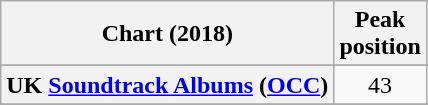<table class="wikitable sortable plainrowheaders">
<tr>
<th>Chart (2018)</th>
<th>Peak<br>position</th>
</tr>
<tr>
</tr>
<tr>
<th scope="row">UK <a href='#'>Soundtrack Albums</a> (<a href='#'>OCC</a>)</th>
<td align="center">43</td>
</tr>
<tr>
</tr>
<tr>
</tr>
</table>
